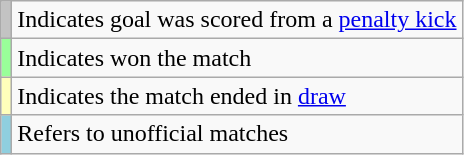<table class="wikitable plainrowheaders">
<tr>
<th scope="row" style="text-align:center; background:#C3C3C3"></th>
<td>Indicates goal was scored from a <a href='#'>penalty kick</a></td>
</tr>
<tr>
<th scope="row" style="text-align:center; background:#9F9"></th>
<td>Indicates won the match</td>
</tr>
<tr>
<th scope="row" style="text-align:center; background:#ffb"></th>
<td>Indicates the match ended in <a href='#'>draw</a></td>
</tr>
<tr>
<th scope="row" style="text-align:center; background:#8fcfdf"></th>
<td>Refers to unofficial matches</td>
</tr>
</table>
